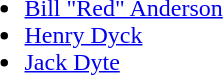<table>
<tr ---->
<td VALIGN="TOP"><br><ul><li><a href='#'>Bill "Red" Anderson</a></li><li><a href='#'>Henry Dyck</a></li><li><a href='#'>Jack Dyte</a></li></ul></td>
</tr>
</table>
